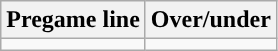<table class="wikitable">
<tr align="center">
<th>Pregame line</th>
<th>Over/under</th>
</tr>
<tr align="center">
<td></td>
<td></td>
</tr>
</table>
